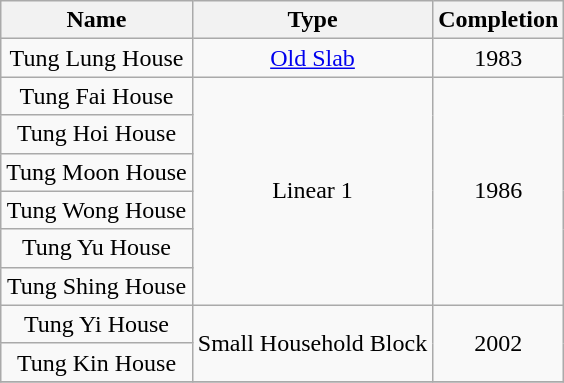<table class="wikitable" style="text-align: center">
<tr>
<th>Name</th>
<th>Type</th>
<th>Completion</th>
</tr>
<tr>
<td>Tung Lung House</td>
<td rowspan="1"><a href='#'>Old Slab</a></td>
<td rowspan="1">1983</td>
</tr>
<tr>
<td>Tung Fai House</td>
<td rowspan="6">Linear 1</td>
<td rowspan="6">1986</td>
</tr>
<tr>
<td>Tung Hoi House</td>
</tr>
<tr>
<td>Tung Moon House</td>
</tr>
<tr>
<td>Tung Wong House</td>
</tr>
<tr>
<td>Tung Yu House</td>
</tr>
<tr>
<td>Tung Shing House</td>
</tr>
<tr>
<td>Tung Yi House</td>
<td rowspan="2">Small Household Block</td>
<td rowspan="2">2002</td>
</tr>
<tr>
<td>Tung Kin House</td>
</tr>
<tr>
</tr>
</table>
